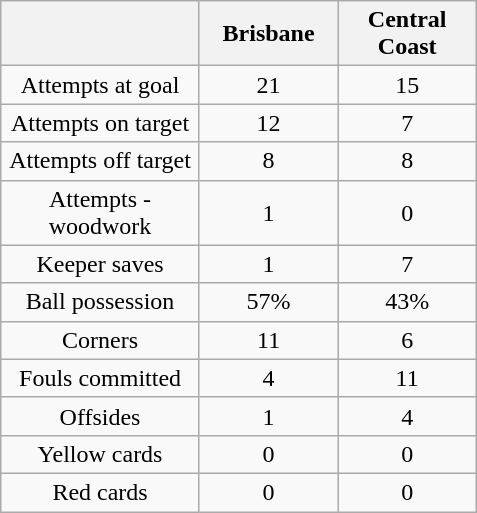<table class="wikitable" style="text-align: center">
<tr>
<th width=125></th>
<th width=85>Brisbane</th>
<th width=85>Central Coast</th>
</tr>
<tr>
<td>Attempts at goal</td>
<td>21</td>
<td>15</td>
</tr>
<tr>
<td>Attempts on target</td>
<td>12</td>
<td>7</td>
</tr>
<tr>
<td>Attempts off target</td>
<td>8</td>
<td>8</td>
</tr>
<tr>
<td>Attempts - woodwork</td>
<td>1</td>
<td>0</td>
</tr>
<tr>
<td>Keeper saves</td>
<td>1</td>
<td>7</td>
</tr>
<tr>
<td>Ball possession</td>
<td>57%</td>
<td>43%</td>
</tr>
<tr>
<td>Corners</td>
<td>11</td>
<td>6</td>
</tr>
<tr>
<td>Fouls committed</td>
<td>4</td>
<td>11</td>
</tr>
<tr>
<td>Offsides</td>
<td>1</td>
<td>4</td>
</tr>
<tr>
<td>Yellow cards</td>
<td>0</td>
<td>0</td>
</tr>
<tr>
<td>Red cards</td>
<td>0</td>
<td>0</td>
</tr>
</table>
